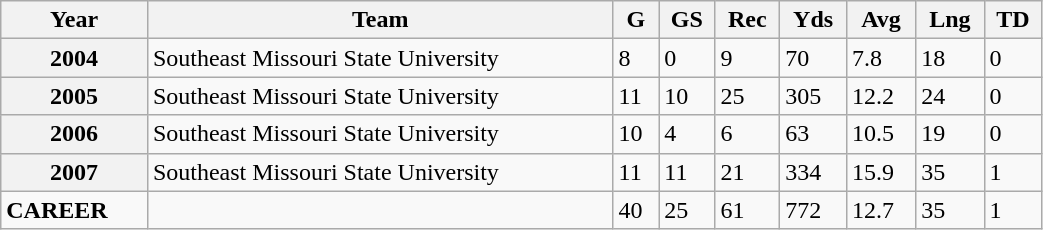<table class="wikitable" width="55%">
<tr>
<th>Year</th>
<th>Team</th>
<th>G</th>
<th>GS</th>
<th>Rec</th>
<th>Yds</th>
<th>Avg</th>
<th>Lng</th>
<th>TD</th>
</tr>
<tr>
<th>2004</th>
<td>Southeast Missouri State University</td>
<td>8</td>
<td>0</td>
<td>9</td>
<td>70</td>
<td>7.8</td>
<td>18</td>
<td>0</td>
</tr>
<tr>
<th>2005</th>
<td>Southeast Missouri State University</td>
<td>11</td>
<td>10</td>
<td>25</td>
<td>305</td>
<td>12.2</td>
<td>24</td>
<td>0</td>
</tr>
<tr>
<th>2006</th>
<td>Southeast Missouri State University</td>
<td>10</td>
<td>4</td>
<td>6</td>
<td>63</td>
<td>10.5</td>
<td>19</td>
<td>0</td>
</tr>
<tr>
<th>2007</th>
<td>Southeast Missouri State University</td>
<td>11</td>
<td>11</td>
<td>21</td>
<td>334</td>
<td>15.9</td>
<td>35</td>
<td>1</td>
</tr>
<tr>
<td><strong>CAREER</strong></td>
<td></td>
<td>40</td>
<td>25</td>
<td>61</td>
<td>772</td>
<td>12.7</td>
<td>35</td>
<td>1</td>
</tr>
</table>
